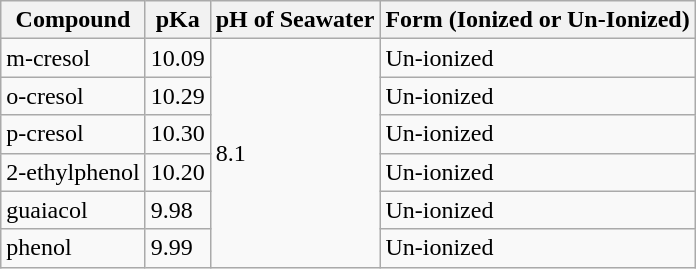<table class="wikitable">
<tr>
<th>Compound</th>
<th>pKa</th>
<th>pH of Seawater</th>
<th>Form (Ionized or Un-Ionized)</th>
</tr>
<tr>
<td>m-cresol</td>
<td>10.09</td>
<td rowspan="6">8.1</td>
<td>Un-ionized</td>
</tr>
<tr>
<td>o-cresol</td>
<td>10.29</td>
<td>Un-ionized</td>
</tr>
<tr>
<td>p-cresol</td>
<td>10.30</td>
<td>Un-ionized</td>
</tr>
<tr>
<td>2-ethylphenol</td>
<td>10.20</td>
<td>Un-ionized</td>
</tr>
<tr>
<td>guaiacol</td>
<td>9.98</td>
<td>Un-ionized</td>
</tr>
<tr>
<td>phenol</td>
<td>9.99</td>
<td>Un-ionized</td>
</tr>
</table>
